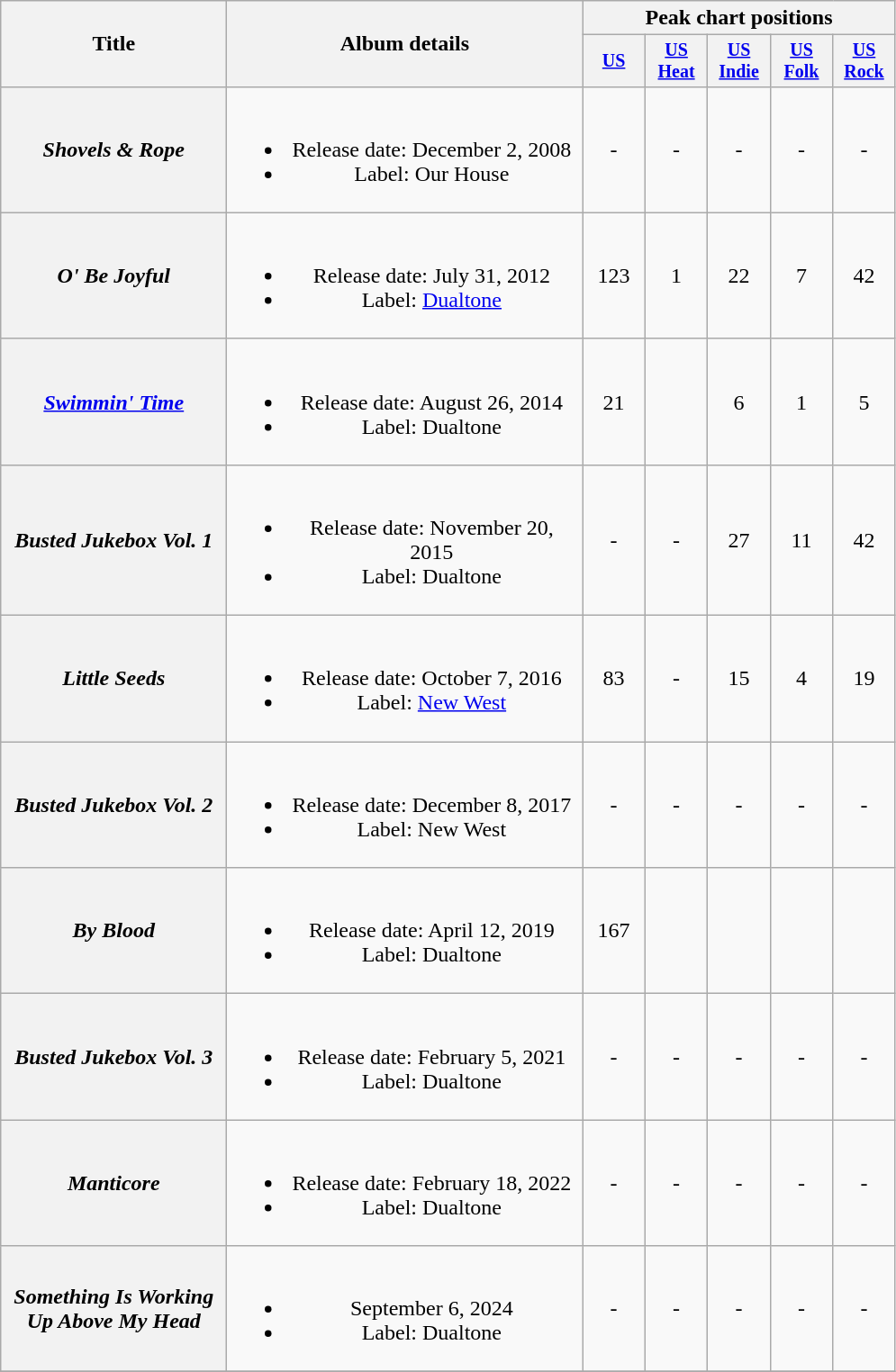<table class="wikitable plainrowheaders" style="text-align:center;">
<tr>
<th rowspan="2" style="width:10em;">Title</th>
<th rowspan="2" style="width:16em;">Album details</th>
<th colspan="5">Peak chart positions</th>
</tr>
<tr style="font-size:smaller;">
<th style="width:40px;"><a href='#'>US</a><br></th>
<th style="width:40px;"><a href='#'>US<br>Heat</a></th>
<th style="width:40px;"><a href='#'>US Indie</a></th>
<th style="width:40px;"><a href='#'>US<br>Folk</a></th>
<th style="width:40px;"><a href='#'>US Rock</a></th>
</tr>
<tr>
<th scope="row"><em>Shovels & Rope</em></th>
<td><br><ul><li>Release date: December 2, 2008</li><li>Label: Our House</li></ul></td>
<td>-</td>
<td>-</td>
<td>-</td>
<td>-</td>
<td>-</td>
</tr>
<tr>
<th scope="row"><em>O' Be Joyful</em></th>
<td><br><ul><li>Release date: July 31, 2012</li><li>Label: <a href='#'>Dualtone</a></li></ul></td>
<td>123</td>
<td>1</td>
<td>22</td>
<td>7</td>
<td>42</td>
</tr>
<tr>
<th scope="row"><em><a href='#'>Swimmin' Time</a></em></th>
<td><br><ul><li>Release date: August 26, 2014</li><li>Label: Dualtone</li></ul></td>
<td>21</td>
<td></td>
<td>6</td>
<td>1</td>
<td>5</td>
</tr>
<tr>
<th scope="row"><em>Busted Jukebox Vol. 1</em></th>
<td><br><ul><li>Release date: November 20, 2015</li><li>Label: Dualtone</li></ul></td>
<td>-</td>
<td>-</td>
<td>27</td>
<td>11</td>
<td>42</td>
</tr>
<tr>
<th scope="row"><em>Little Seeds</em></th>
<td><br><ul><li>Release date: October 7, 2016</li><li>Label: <a href='#'>New West</a></li></ul></td>
<td>83</td>
<td>-</td>
<td>15</td>
<td>4</td>
<td>19</td>
</tr>
<tr>
<th scope="row"><em>Busted Jukebox Vol. 2</em></th>
<td><br><ul><li>Release date: December 8, 2017</li><li>Label: New West</li></ul></td>
<td>-</td>
<td>-</td>
<td>-</td>
<td>-</td>
<td>-</td>
</tr>
<tr>
<th scope="row"><em>By Blood</em></th>
<td><br><ul><li>Release date: April 12, 2019</li><li>Label: Dualtone</li></ul></td>
<td>167</td>
<td></td>
<td></td>
<td></td>
<td></td>
</tr>
<tr>
<th scope="row"><em>Busted Jukebox Vol. 3</em></th>
<td><br><ul><li>Release date: February 5, 2021</li><li>Label: Dualtone</li></ul></td>
<td>-</td>
<td>-</td>
<td>-</td>
<td>-</td>
<td>-</td>
</tr>
<tr>
<th scope="row"><em>Manticore</em></th>
<td><br><ul><li>Release date: February 18, 2022</li><li>Label: Dualtone</li></ul></td>
<td>-</td>
<td>-</td>
<td>-</td>
<td>-</td>
<td>-</td>
</tr>
<tr>
<th scope="row"><em> Something Is Working Up Above My Head </em></th>
<td><br><ul><li>September 6, 2024</li><li>Label: Dualtone</li></ul></td>
<td>-</td>
<td>-</td>
<td>-</td>
<td>-</td>
<td>-</td>
</tr>
<tr>
</tr>
</table>
